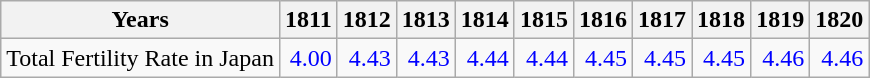<table class="wikitable " style="text-align:right">
<tr>
<th>Years</th>
<th>1811</th>
<th>1812</th>
<th>1813</th>
<th>1814</th>
<th>1815</th>
<th>1816</th>
<th>1817</th>
<th>1818</th>
<th>1819</th>
<th>1820</th>
</tr>
<tr>
<td align="left">Total Fertility Rate in Japan</td>
<td style="text-align:right; color:blue;">4.00</td>
<td style="text-align:right; color:blue;">4.43</td>
<td style="text-align:right; color:blue;">4.43</td>
<td style="text-align:right; color:blue;">4.44</td>
<td style="text-align:right; color:blue;">4.44</td>
<td style="text-align:right; color:blue;">4.45</td>
<td style="text-align:right; color:blue;">4.45</td>
<td style="text-align:right; color:blue;">4.45</td>
<td style="text-align:right; color:blue;">4.46</td>
<td style="text-align:right; color:blue;">4.46</td>
</tr>
</table>
